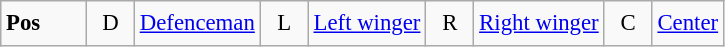<table class="wikitable sortable" style="font-size:0.95em; line-height:1.5em;">
<tr>
<td width="50px"><strong>Pos</strong></td>
<td width="25px" align="center">D</td>
<td><a href='#'>Defenceman</a></td>
<td width="25px" align="center">L</td>
<td><a href='#'>Left winger</a></td>
<td width="25px" align="center">R</td>
<td><a href='#'>Right winger</a></td>
<td width="25px" align="center">C</td>
<td><a href='#'>Center</a></td>
</tr>
</table>
